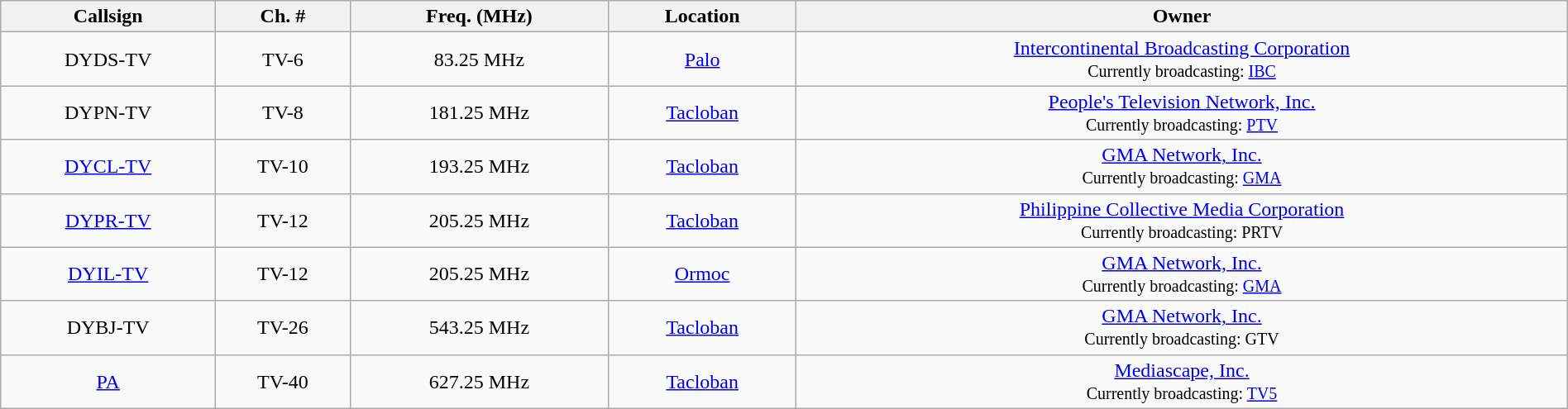<table class="wikitable" style="width:100%; text-align:center;">
<tr>
<th>Callsign</th>
<th>Ch. #</th>
<th>Freq. (MHz)</th>
<th>Location</th>
<th>Owner</th>
</tr>
<tr>
<td>DYDS-TV</td>
<td>TV-6</td>
<td>83.25 MHz</td>
<td><a href='#'>Palo</a></td>
<td><a href='#'>Intercontinental Broadcasting Corporation</a><br><small>Currently broadcasting: <a href='#'>IBC</a></small></td>
</tr>
<tr>
<td>DYPN-TV</td>
<td>TV-8</td>
<td>181.25 MHz</td>
<td><a href='#'>Tacloban</a></td>
<td><a href='#'>People's Television Network, Inc.</a><br><small>Currently broadcasting: <a href='#'>PTV</a></small></td>
</tr>
<tr>
<td><a href='#'>DYCL-TV</a></td>
<td>TV-10</td>
<td>193.25 MHz</td>
<td><a href='#'>Tacloban</a></td>
<td><a href='#'>GMA Network, Inc.</a><br><small>Currently broadcasting: <a href='#'>GMA</a></small></td>
</tr>
<tr>
<td><a href='#'>DYPR-TV</a></td>
<td>TV-12</td>
<td>205.25 MHz</td>
<td><a href='#'>Tacloban</a></td>
<td><a href='#'>Philippine Collective Media Corporation</a><br><small>Currently broadcasting: PRTV</small></td>
</tr>
<tr>
<td><a href='#'>DYIL-TV</a></td>
<td>TV-12</td>
<td>205.25 MHz</td>
<td><a href='#'>Ormoc</a></td>
<td><a href='#'>GMA Network, Inc.</a><br><small>Currently broadcasting: <a href='#'>GMA</a></small></td>
</tr>
<tr>
<td>DYBJ-TV</td>
<td>TV-26</td>
<td>543.25 MHz</td>
<td><a href='#'>Tacloban</a></td>
<td><a href='#'>GMA Network, Inc.</a><br><small>Currently broadcasting: GTV</small></td>
</tr>
<tr>
<td><a href='#'>PA</a></td>
<td>TV-40</td>
<td>627.25 MHz</td>
<td><a href='#'>Tacloban</a></td>
<td><a href='#'>Mediascape, Inc.</a><br><small>Currently broadcasting: <a href='#'>TV5</a></small></td>
</tr>
</table>
